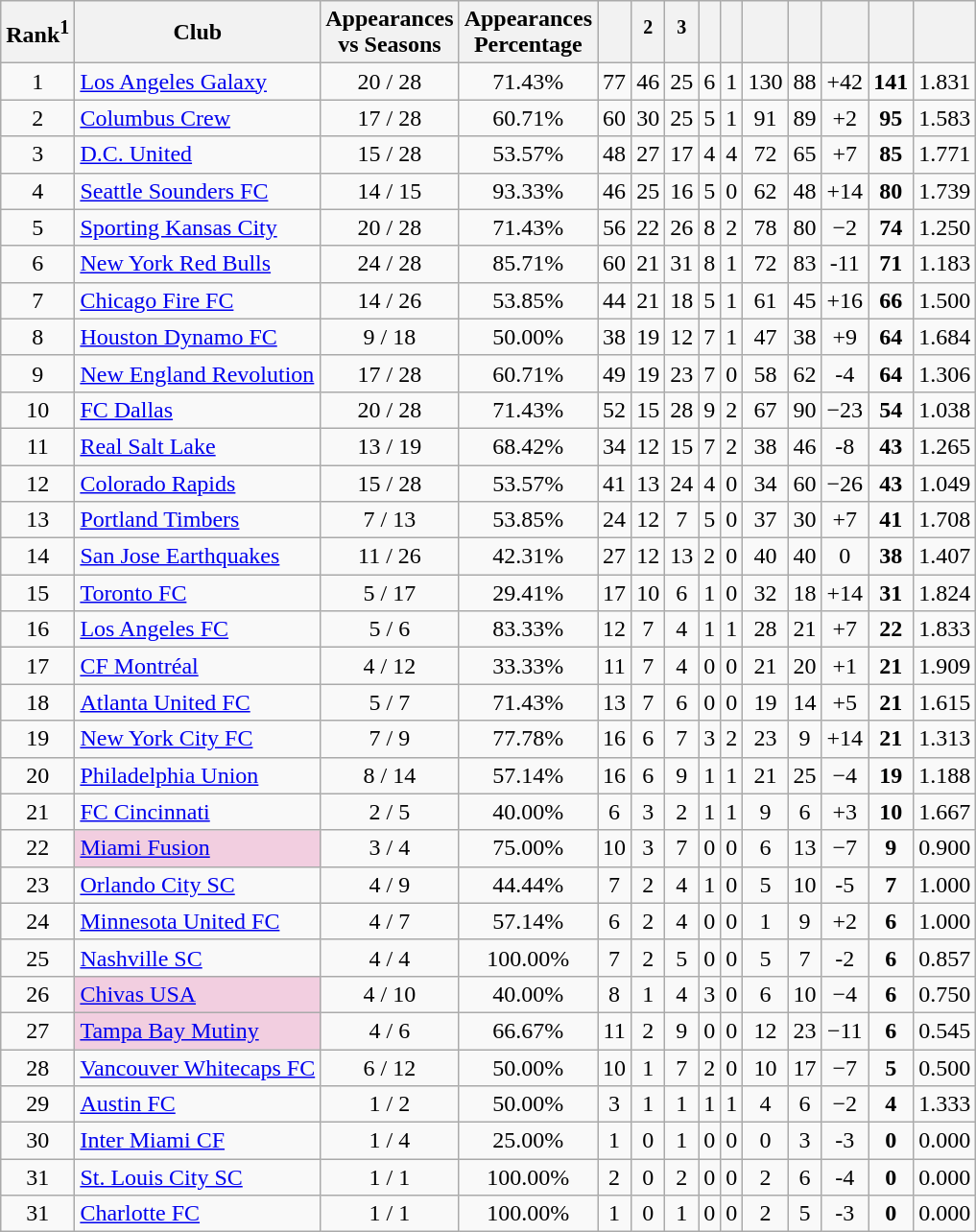<table class="wikitable sortable" style="text-align:center">
<tr>
<th>Rank<sup>1</sup></th>
<th>Club</th>
<th>Appearances<br>vs Seasons</th>
<th>Appearances<br>Percentage</th>
<th></th>
<th><sup>2</sup></th>
<th><sup>3</sup></th>
<th></th>
<th></th>
<th></th>
<th></th>
<th></th>
<th></th>
<th></th>
</tr>
<tr>
<td>1</td>
<td align="left"><a href='#'>Los Angeles Galaxy</a></td>
<td>20 / 28</td>
<td>71.43%</td>
<td>77</td>
<td>46</td>
<td>25</td>
<td>6</td>
<td>1</td>
<td>130</td>
<td>88</td>
<td>+42</td>
<td><strong>141</strong></td>
<td>1.831</td>
</tr>
<tr>
<td>2</td>
<td align="left"><a href='#'>Columbus Crew</a></td>
<td>17 / 28</td>
<td>60.71%</td>
<td>60</td>
<td>30</td>
<td>25</td>
<td>5</td>
<td>1</td>
<td>91</td>
<td>89</td>
<td>+2</td>
<td><strong>95</strong></td>
<td>1.583</td>
</tr>
<tr>
<td>3</td>
<td align="left"><a href='#'>D.C. United</a></td>
<td>15 / 28</td>
<td>53.57%</td>
<td>48</td>
<td>27</td>
<td>17</td>
<td>4</td>
<td>4</td>
<td>72</td>
<td>65</td>
<td>+7</td>
<td><strong>85</strong></td>
<td>1.771</td>
</tr>
<tr>
<td>4</td>
<td align="left"><a href='#'>Seattle Sounders FC</a></td>
<td>14 / 15</td>
<td>93.33%</td>
<td>46</td>
<td>25</td>
<td>16</td>
<td>5</td>
<td>0</td>
<td>62</td>
<td>48</td>
<td>+14</td>
<td><strong>80</strong></td>
<td>1.739</td>
</tr>
<tr>
<td>5</td>
<td align="left"><a href='#'>Sporting Kansas City</a></td>
<td>20 / 28</td>
<td>71.43%</td>
<td>56</td>
<td>22</td>
<td>26</td>
<td>8</td>
<td>2</td>
<td>78</td>
<td>80</td>
<td>−2</td>
<td><strong>74</strong></td>
<td>1.250</td>
</tr>
<tr>
<td>6</td>
<td align="left"><a href='#'>New York Red Bulls</a></td>
<td>24 / 28</td>
<td>85.71%</td>
<td>60</td>
<td>21</td>
<td>31</td>
<td>8</td>
<td>1</td>
<td>72</td>
<td>83</td>
<td>-11</td>
<td><strong>71</strong></td>
<td>1.183</td>
</tr>
<tr>
<td>7</td>
<td align="left"><a href='#'>Chicago Fire FC</a></td>
<td>14 / 26</td>
<td>53.85%</td>
<td>44</td>
<td>21</td>
<td>18</td>
<td>5</td>
<td>1</td>
<td>61</td>
<td>45</td>
<td>+16</td>
<td><strong>66</strong></td>
<td>1.500</td>
</tr>
<tr>
<td>8</td>
<td align="left"><a href='#'>Houston Dynamo FC</a></td>
<td>9 / 18</td>
<td>50.00%</td>
<td>38</td>
<td>19</td>
<td>12</td>
<td>7</td>
<td>1</td>
<td>47</td>
<td>38</td>
<td>+9</td>
<td><strong>64</strong></td>
<td>1.684</td>
</tr>
<tr>
<td>9</td>
<td align="left"><a href='#'>New England Revolution</a></td>
<td>17 / 28</td>
<td>60.71%</td>
<td>49</td>
<td>19</td>
<td>23</td>
<td>7</td>
<td>0</td>
<td>58</td>
<td>62</td>
<td>-4</td>
<td><strong>64</strong></td>
<td>1.306</td>
</tr>
<tr>
<td>10</td>
<td align="left"><a href='#'>FC Dallas</a></td>
<td>20 / 28</td>
<td>71.43%</td>
<td>52</td>
<td>15</td>
<td>28</td>
<td>9</td>
<td>2</td>
<td>67</td>
<td>90</td>
<td>−23</td>
<td><strong>54</strong></td>
<td>1.038</td>
</tr>
<tr>
<td>11</td>
<td align="left"><a href='#'>Real Salt Lake</a></td>
<td>13 / 19</td>
<td>68.42%</td>
<td>34</td>
<td>12</td>
<td>15</td>
<td>7</td>
<td>2</td>
<td>38</td>
<td>46</td>
<td>-8</td>
<td><strong>43</strong></td>
<td>1.265</td>
</tr>
<tr>
<td>12</td>
<td align="left"><a href='#'>Colorado Rapids</a></td>
<td>15 / 28</td>
<td>53.57%</td>
<td>41</td>
<td>13</td>
<td>24</td>
<td>4</td>
<td>0</td>
<td>34</td>
<td>60</td>
<td>−26</td>
<td><strong>43</strong></td>
<td>1.049</td>
</tr>
<tr>
<td>13</td>
<td align="left"><a href='#'>Portland Timbers</a></td>
<td>7 / 13</td>
<td>53.85%</td>
<td>24</td>
<td>12</td>
<td>7</td>
<td>5</td>
<td>0</td>
<td>37</td>
<td>30</td>
<td>+7</td>
<td><strong>41</strong></td>
<td>1.708</td>
</tr>
<tr>
<td>14</td>
<td align="left"><a href='#'>San Jose Earthquakes</a></td>
<td>11 / 26</td>
<td>42.31%</td>
<td>27</td>
<td>12</td>
<td>13</td>
<td>2</td>
<td>0</td>
<td>40</td>
<td>40</td>
<td>0</td>
<td><strong>38</strong></td>
<td>1.407</td>
</tr>
<tr>
<td>15</td>
<td align="left"><a href='#'>Toronto FC</a></td>
<td>5 / 17</td>
<td>29.41%</td>
<td>17</td>
<td>10</td>
<td>6</td>
<td>1</td>
<td>0</td>
<td>32</td>
<td>18</td>
<td>+14</td>
<td><strong>31</strong></td>
<td>1.824</td>
</tr>
<tr>
<td>16</td>
<td align="left"><a href='#'>Los Angeles FC</a></td>
<td>5 / 6</td>
<td>83.33%</td>
<td>12</td>
<td>7</td>
<td>4</td>
<td>1</td>
<td>1</td>
<td>28</td>
<td>21</td>
<td>+7</td>
<td><strong>22</strong></td>
<td>1.833</td>
</tr>
<tr>
<td>17</td>
<td align="left"><a href='#'>CF Montréal</a></td>
<td>4 / 12</td>
<td>33.33%</td>
<td>11</td>
<td>7</td>
<td>4</td>
<td>0</td>
<td>0</td>
<td>21</td>
<td>20</td>
<td>+1</td>
<td><strong>21</strong></td>
<td>1.909</td>
</tr>
<tr>
<td>18</td>
<td align="left"><a href='#'>Atlanta United FC</a></td>
<td>5 / 7</td>
<td>71.43%</td>
<td>13</td>
<td>7</td>
<td>6</td>
<td>0</td>
<td>0</td>
<td>19</td>
<td>14</td>
<td>+5</td>
<td><strong>21</strong></td>
<td>1.615</td>
</tr>
<tr>
<td>19</td>
<td align="left"><a href='#'>New York City FC</a></td>
<td>7 / 9</td>
<td>77.78%</td>
<td>16</td>
<td>6</td>
<td>7</td>
<td>3</td>
<td>2</td>
<td>23</td>
<td>9</td>
<td>+14</td>
<td><strong>21</strong></td>
<td>1.313</td>
</tr>
<tr>
<td>20</td>
<td align="left"><a href='#'>Philadelphia Union</a></td>
<td>8 / 14</td>
<td>57.14%</td>
<td>16</td>
<td>6</td>
<td>9</td>
<td>1</td>
<td>1</td>
<td>21</td>
<td>25</td>
<td>−4</td>
<td><strong>19</strong></td>
<td>1.188</td>
</tr>
<tr>
<td>21</td>
<td align="left"><a href='#'>FC Cincinnati</a></td>
<td>2 / 5</td>
<td>40.00%</td>
<td>6</td>
<td>3</td>
<td>2</td>
<td>1</td>
<td>1</td>
<td>9</td>
<td>6</td>
<td>+3</td>
<td><strong>10</strong></td>
<td>1.667</td>
</tr>
<tr>
<td>22</td>
<td style="background: #F2CEE0" align="left"><a href='#'>Miami Fusion</a></td>
<td>3 / 4</td>
<td>75.00%</td>
<td>10</td>
<td>3</td>
<td>7</td>
<td>0</td>
<td>0</td>
<td>6</td>
<td>13</td>
<td>−7</td>
<td><strong>9</strong></td>
<td>0.900</td>
</tr>
<tr>
<td>23</td>
<td align="left"><a href='#'>Orlando City SC</a></td>
<td>4 / 9</td>
<td>44.44%</td>
<td>7</td>
<td>2</td>
<td>4</td>
<td>1</td>
<td>0</td>
<td>5</td>
<td>10</td>
<td>-5</td>
<td><strong>7</strong></td>
<td>1.000</td>
</tr>
<tr>
<td>24</td>
<td align="left"><a href='#'>Minnesota United FC</a></td>
<td>4 / 7</td>
<td>57.14%</td>
<td>6</td>
<td>2</td>
<td>4</td>
<td>0</td>
<td>0</td>
<td>1</td>
<td>9</td>
<td>+2</td>
<td><strong>6</strong></td>
<td>1.000</td>
</tr>
<tr>
<td>25</td>
<td align="left"><a href='#'>Nashville SC</a></td>
<td>4 / 4</td>
<td>100.00%</td>
<td>7</td>
<td>2</td>
<td>5</td>
<td>0</td>
<td>0</td>
<td>5</td>
<td>7</td>
<td>-2</td>
<td><strong>6</strong></td>
<td>0.857</td>
</tr>
<tr>
<td>26</td>
<td style="background: #F2CEE0" align="left"><a href='#'>Chivas USA</a></td>
<td>4 / 10</td>
<td>40.00%</td>
<td>8</td>
<td>1</td>
<td>4</td>
<td>3</td>
<td>0</td>
<td>6</td>
<td>10</td>
<td>−4</td>
<td><strong>6</strong></td>
<td>0.750</td>
</tr>
<tr>
<td>27</td>
<td style="background: #F2CEE0" align="left"><a href='#'>Tampa Bay Mutiny</a></td>
<td>4 / 6</td>
<td>66.67%</td>
<td>11</td>
<td>2</td>
<td>9</td>
<td>0</td>
<td>0</td>
<td>12</td>
<td>23</td>
<td>−11</td>
<td><strong>6</strong></td>
<td>0.545</td>
</tr>
<tr>
<td>28</td>
<td align="left"><a href='#'>Vancouver Whitecaps FC</a></td>
<td>6 / 12</td>
<td>50.00%</td>
<td>10</td>
<td>1</td>
<td>7</td>
<td>2</td>
<td>0</td>
<td>10</td>
<td>17</td>
<td>−7</td>
<td><strong>5</strong></td>
<td>0.500</td>
</tr>
<tr>
<td>29</td>
<td align="left"><a href='#'>Austin FC</a></td>
<td>1 / 2</td>
<td>50.00%</td>
<td>3</td>
<td>1</td>
<td>1</td>
<td>1</td>
<td>1</td>
<td>4</td>
<td>6</td>
<td>−2</td>
<td><strong>4</strong></td>
<td>1.333</td>
</tr>
<tr>
<td>30</td>
<td align="left"><a href='#'>Inter Miami CF</a></td>
<td>1 / 4</td>
<td>25.00%</td>
<td>1</td>
<td>0</td>
<td>1</td>
<td>0</td>
<td>0</td>
<td>0</td>
<td>3</td>
<td>-3</td>
<td><strong>0</strong></td>
<td>0.000</td>
</tr>
<tr>
<td>31</td>
<td align="left"><a href='#'>St. Louis City SC</a></td>
<td>1 / 1</td>
<td>100.00%</td>
<td>2</td>
<td>0</td>
<td>2</td>
<td>0</td>
<td>0</td>
<td>2</td>
<td>6</td>
<td>-4</td>
<td><strong>0</strong></td>
<td>0.000</td>
</tr>
<tr>
<td>31</td>
<td align="left"><a href='#'>Charlotte FC</a></td>
<td>1 / 1</td>
<td>100.00%</td>
<td>1</td>
<td>0</td>
<td>1</td>
<td>0</td>
<td>0</td>
<td>2</td>
<td>5</td>
<td>-3</td>
<td><strong>0</strong></td>
<td>0.000</td>
</tr>
</table>
